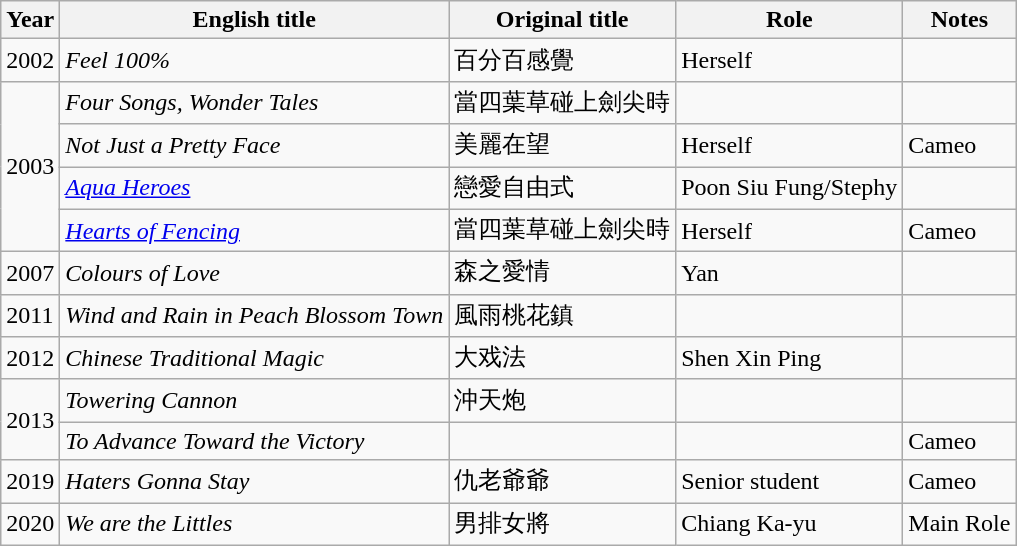<table class="wikitable sortable">
<tr>
<th>Year</th>
<th>English title</th>
<th>Original title</th>
<th>Role</th>
<th class="unsortable">Notes</th>
</tr>
<tr>
<td>2002</td>
<td><em>Feel 100%</em></td>
<td>百分百感覺</td>
<td>Herself</td>
<td></td>
</tr>
<tr>
<td rowspan="4">2003</td>
<td><em>Four Songs, Wonder Tales</em></td>
<td>當四葉草碰上劍尖時</td>
<td></td>
<td></td>
</tr>
<tr>
<td><em>Not Just a Pretty Face</em></td>
<td>美麗在望</td>
<td>Herself</td>
<td>Cameo</td>
</tr>
<tr>
<td><em><a href='#'>Aqua Heroes</a></em></td>
<td>戀愛自由式</td>
<td>Poon Siu Fung/Stephy</td>
<td></td>
</tr>
<tr>
<td><em><a href='#'>Hearts of Fencing</a></em></td>
<td>當四葉草碰上劍尖時</td>
<td>Herself</td>
<td>Cameo</td>
</tr>
<tr>
<td>2007</td>
<td><em>Colours of Love</em></td>
<td>森之愛情</td>
<td>Yan</td>
<td></td>
</tr>
<tr>
<td>2011</td>
<td><em>Wind and Rain in Peach Blossom Town</em></td>
<td>風雨桃花鎮</td>
<td></td>
<td></td>
</tr>
<tr>
<td>2012</td>
<td><em>Chinese Traditional Magic</em></td>
<td>大戏法</td>
<td>Shen Xin Ping</td>
<td></td>
</tr>
<tr>
<td rowspan="2">2013</td>
<td><em>Towering Cannon</em></td>
<td>沖天炮</td>
<td></td>
<td></td>
</tr>
<tr>
<td><em>To Advance Toward the Victory</em></td>
<td></td>
<td></td>
<td>Cameo</td>
</tr>
<tr>
<td>2019</td>
<td><em>Haters Gonna Stay</em></td>
<td>仇老爺爺</td>
<td>Senior student</td>
<td>Cameo</td>
</tr>
<tr>
<td>2020</td>
<td><em>We are the Littles</em></td>
<td>男排女將</td>
<td>Chiang Ka-yu</td>
<td>Main Role</td>
</tr>
</table>
